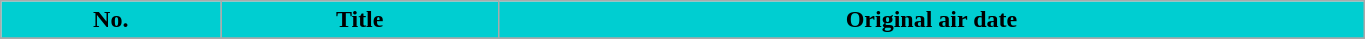<table class="wikitable plainrowheaders" style="width:72%;">
<tr>
<th style="background-color: #00CED1; color: #000000;">No.</th>
<th style="background-color: #00CED1; color: #000000;">Title</th>
<th style="background-color: #00CED1; color: #000000;">Original air date</th>
</tr>
<tr>
</tr>
</table>
